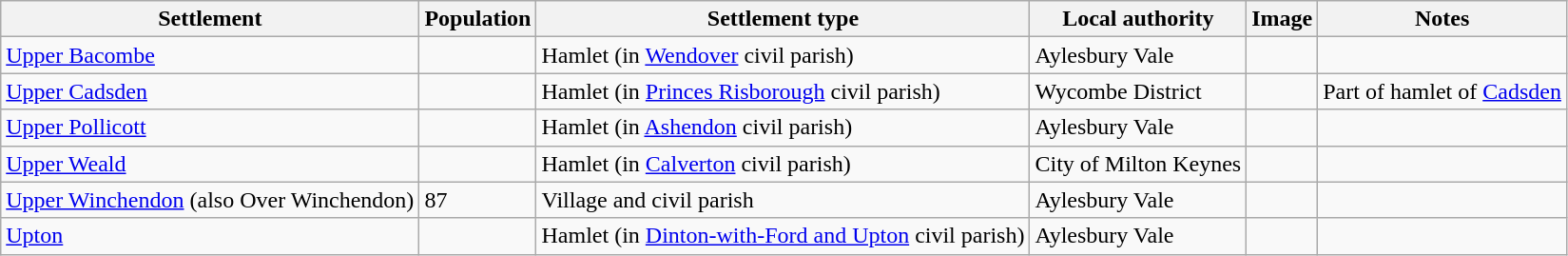<table class="wikitable sortable">
<tr>
<th style="font-weight: bold;">Settlement</th>
<th style="font-weight: bold;">Population</th>
<th style="font-weight: bold;">Settlement type</th>
<th style="font-weight: bold;">Local authority</th>
<th style="font-weight: bold;">Image</th>
<th style="font-weight: bold;">Notes</th>
</tr>
<tr>
<td><a href='#'>Upper Bacombe</a></td>
<td></td>
<td>Hamlet (in <a href='#'>Wendover</a> civil parish)</td>
<td>Aylesbury Vale</td>
<td></td>
<td></td>
</tr>
<tr>
<td><a href='#'>Upper Cadsden</a></td>
<td></td>
<td>Hamlet (in <a href='#'>Princes Risborough</a> civil parish)</td>
<td>Wycombe District</td>
<td></td>
<td>Part of hamlet of <a href='#'>Cadsden</a></td>
</tr>
<tr>
<td><a href='#'>Upper Pollicott</a></td>
<td></td>
<td>Hamlet (in <a href='#'>Ashendon</a> civil parish)</td>
<td>Aylesbury Vale</td>
<td></td>
<td></td>
</tr>
<tr>
<td><a href='#'>Upper Weald</a></td>
<td></td>
<td>Hamlet (in <a href='#'>Calverton</a> civil parish)</td>
<td>City of Milton Keynes</td>
<td></td>
<td></td>
</tr>
<tr>
<td><a href='#'>Upper Winchendon</a> (also Over Winchendon)</td>
<td>87</td>
<td>Village and civil parish</td>
<td>Aylesbury Vale</td>
<td></td>
<td></td>
</tr>
<tr>
<td><a href='#'>Upton</a></td>
<td></td>
<td>Hamlet (in <a href='#'>Dinton-with-Ford and Upton</a> civil parish)</td>
<td>Aylesbury Vale</td>
<td></td>
<td></td>
</tr>
</table>
